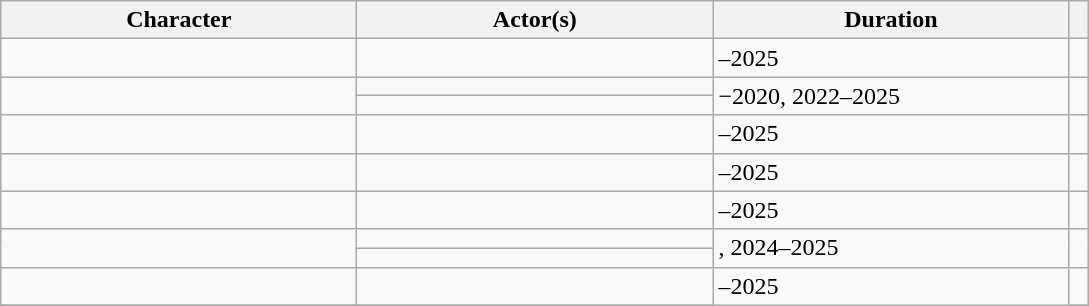<table class="wikitable sortable sticky-header">
<tr>
<th scope="col" style="width:230px;">Character</th>
<th scope="col" style="width:230px;">Actor(s)</th>
<th scope="col" style="width:230px;">Duration</th>
<th scope="col" style="width:5px;"></th>
</tr>
<tr>
<td></td>
<td></td>
<td>–2025</td>
<td style="text-align:center;"></td>
</tr>
<tr>
<td rowspan="2"></td>
<td></td>
<td rowspan="2">−2020, 2022–2025</td>
<td style="text-align:center;" rowspan="2"></td>
</tr>
<tr>
<td></td>
</tr>
<tr>
<td></td>
<td></td>
<td>–2025</td>
<td style="text-align:center;"></td>
</tr>
<tr>
<td></td>
<td></td>
<td>–2025</td>
<td style="text-align:center;"></td>
</tr>
<tr>
<td></td>
<td></td>
<td>–2025</td>
<td style="text-align:center;"></td>
</tr>
<tr>
<td rowspan="2"></td>
<td></td>
<td rowspan="2">, 2024–2025</td>
<td style="text-align:center;" rowspan="2"></td>
</tr>
<tr>
<td></td>
</tr>
<tr>
<td></td>
<td></td>
<td rowspan="2">–2025</td>
<td style="text-align:center;"></td>
</tr>
<tr>
</tr>
</table>
